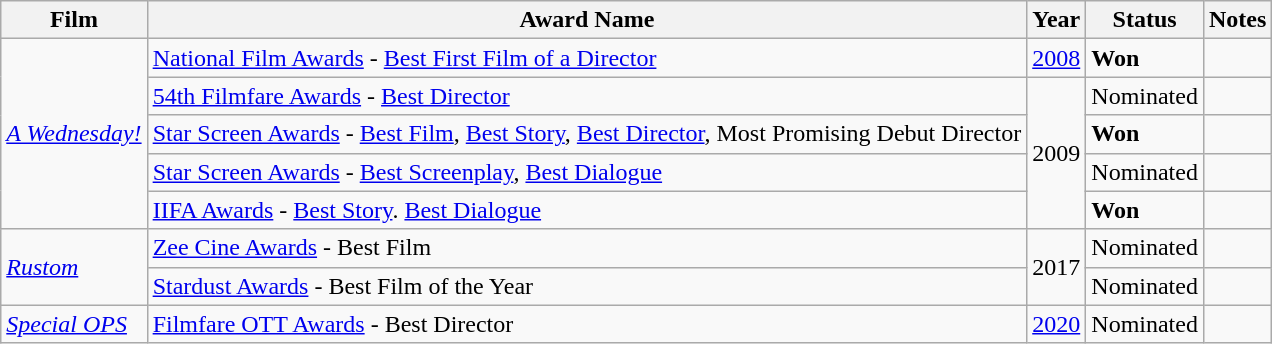<table class="wikitable">
<tr>
<th>Film</th>
<th>Award Name</th>
<th>Year</th>
<th>Status</th>
<th>Notes</th>
</tr>
<tr>
<td rowspan="5"><em><a href='#'>A Wednesday!</a></em></td>
<td><a href='#'>National Film Awards</a> - <a href='#'>Best First Film of a Director</a></td>
<td><a href='#'>2008</a></td>
<td><strong>Won</strong></td>
<td></td>
</tr>
<tr>
<td><a href='#'>54th Filmfare Awards</a> - <a href='#'>Best Director</a></td>
<td rowspan="4">2009</td>
<td>Nominated</td>
<td></td>
</tr>
<tr>
<td><a href='#'>Star Screen Awards</a> - <a href='#'>Best Film</a>, <a href='#'>Best Story</a>, <a href='#'>Best Director</a>, Most Promising Debut Director</td>
<td><strong>Won</strong></td>
<td></td>
</tr>
<tr>
<td><a href='#'>Star Screen Awards</a> - <a href='#'>Best Screenplay</a>, <a href='#'>Best Dialogue</a></td>
<td>Nominated</td>
<td></td>
</tr>
<tr>
<td><a href='#'>IIFA Awards</a> - <a href='#'>Best Story</a>. <a href='#'>Best Dialogue</a></td>
<td><strong>Won</strong></td>
<td></td>
</tr>
<tr>
<td rowspan="2"><a href='#'><em>Rustom</em></a></td>
<td><a href='#'>Zee Cine Awards</a> - Best Film</td>
<td rowspan="2">2017</td>
<td>Nominated</td>
<td></td>
</tr>
<tr>
<td><a href='#'>Stardust Awards</a> - Best Film of the Year</td>
<td>Nominated</td>
<td></td>
</tr>
<tr>
<td><em><a href='#'>Special OPS</a></em></td>
<td><a href='#'>Filmfare OTT Awards</a> - Best Director</td>
<td><a href='#'>2020</a></td>
<td>Nominated</td>
<td></td>
</tr>
</table>
